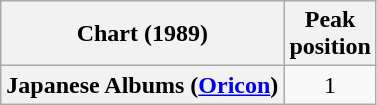<table class="wikitable plainrowheaders" style="text-align:center">
<tr>
<th scope="col">Chart (1989)</th>
<th scope="col">Peak<br> position</th>
</tr>
<tr>
<th scope="row">Japanese Albums (<a href='#'>Oricon</a>)</th>
<td>1</td>
</tr>
</table>
